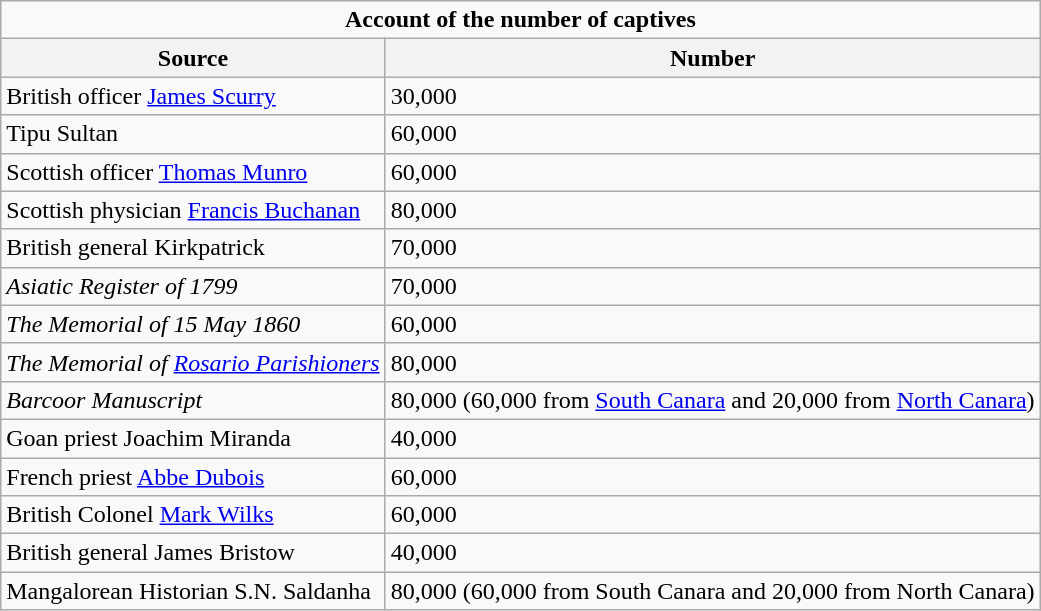<table class="wikitable">
<tr>
<td colspan=5 align="center"><strong>Account of the number of captives</strong></td>
</tr>
<tr>
<th>Source</th>
<th>Number</th>
</tr>
<tr>
<td>British officer <a href='#'>James Scurry</a></td>
<td>30,000</td>
</tr>
<tr>
<td>Tipu Sultan</td>
<td>60,000</td>
</tr>
<tr>
<td>Scottish officer <a href='#'>Thomas Munro</a></td>
<td>60,000</td>
</tr>
<tr>
<td>Scottish physician <a href='#'>Francis Buchanan</a></td>
<td>80,000</td>
</tr>
<tr>
<td>British general Kirkpatrick</td>
<td>70,000</td>
</tr>
<tr>
<td><em>Asiatic Register of 1799</em></td>
<td>70,000</td>
</tr>
<tr>
<td><em>The Memorial of 15 May 1860</em></td>
<td>60,000</td>
</tr>
<tr>
<td><em>The Memorial of <a href='#'>Rosario Parishioners</a></em></td>
<td>80,000</td>
</tr>
<tr>
<td><em>Barcoor Manuscript</em></td>
<td>80,000 (60,000 from <a href='#'>South Canara</a> and 20,000 from <a href='#'>North Canara</a>)</td>
</tr>
<tr>
<td>Goan priest Joachim Miranda</td>
<td>40,000</td>
</tr>
<tr>
<td>French priest <a href='#'>Abbe Dubois</a></td>
<td>60,000</td>
</tr>
<tr>
<td>British Colonel <a href='#'>Mark Wilks</a></td>
<td>60,000</td>
</tr>
<tr>
<td>British general James Bristow</td>
<td>40,000</td>
</tr>
<tr>
<td>Mangalorean Historian S.N. Saldanha</td>
<td>80,000 (60,000 from South Canara and 20,000 from North Canara)</td>
</tr>
</table>
